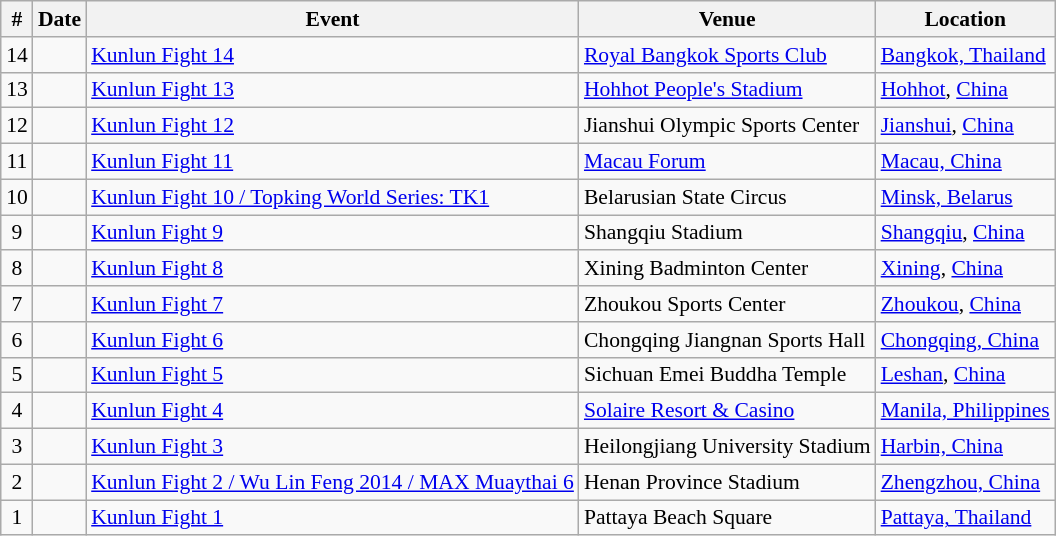<table class="sortable wikitable succession-box" style="margin:1.0em auto; font-size:90%;">
<tr>
<th scope="col">#</th>
<th scope="col">Date</th>
<th scope="col">Event</th>
<th scope="col">Venue</th>
<th scope="col">Location</th>
</tr>
<tr>
<td style="text-align:center">14</td>
<td></td>
<td><a href='#'>Kunlun Fight 14</a></td>
<td><a href='#'>Royal Bangkok Sports Club</a></td>
<td> <a href='#'>Bangkok, Thailand</a></td>
</tr>
<tr>
<td style="text-align:center">13</td>
<td></td>
<td><a href='#'>Kunlun Fight 13</a></td>
<td><a href='#'>Hohhot People's Stadium</a></td>
<td> <a href='#'>Hohhot</a>, <a href='#'>China</a></td>
</tr>
<tr>
<td style="text-align:center">12</td>
<td></td>
<td><a href='#'>Kunlun Fight 12</a></td>
<td>Jianshui Olympic Sports Center</td>
<td> <a href='#'>Jianshui</a>, <a href='#'>China</a></td>
</tr>
<tr>
<td style="text-align:center">11</td>
<td></td>
<td><a href='#'>Kunlun Fight 11</a></td>
<td><a href='#'>Macau Forum</a></td>
<td> <a href='#'>Macau, China</a></td>
</tr>
<tr>
<td style="text-align:center">10</td>
<td></td>
<td><a href='#'>Kunlun Fight 10 / Topking World Series: TK1</a></td>
<td>Belarusian State Circus</td>
<td> <a href='#'>Minsk, Belarus</a></td>
</tr>
<tr>
<td style="text-align:center">9</td>
<td></td>
<td><a href='#'>Kunlun Fight 9</a></td>
<td>Shangqiu Stadium</td>
<td> <a href='#'>Shangqiu</a>, <a href='#'>China</a></td>
</tr>
<tr>
<td style="text-align:center">8</td>
<td></td>
<td><a href='#'>Kunlun Fight 8</a></td>
<td>Xining Badminton Center</td>
<td> <a href='#'>Xining</a>, <a href='#'>China</a></td>
</tr>
<tr>
<td style="text-align:center">7</td>
<td></td>
<td><a href='#'>Kunlun Fight 7</a></td>
<td>Zhoukou Sports Center</td>
<td> <a href='#'>Zhoukou</a>, <a href='#'>China</a></td>
</tr>
<tr>
<td style="text-align:center">6</td>
<td></td>
<td><a href='#'>Kunlun Fight 6</a></td>
<td>Chongqing Jiangnan Sports Hall</td>
<td> <a href='#'>Chongqing, China</a></td>
</tr>
<tr>
<td style="text-align:center">5</td>
<td></td>
<td><a href='#'>Kunlun Fight 5</a></td>
<td>Sichuan Emei Buddha Temple</td>
<td> <a href='#'>Leshan</a>, <a href='#'>China</a></td>
</tr>
<tr>
<td style="text-align:center">4</td>
<td></td>
<td><a href='#'>Kunlun Fight 4</a></td>
<td><a href='#'>Solaire Resort & Casino</a></td>
<td> <a href='#'>Manila, Philippines</a></td>
</tr>
<tr>
<td style="text-align:center">3</td>
<td></td>
<td><a href='#'>Kunlun Fight 3</a></td>
<td>Heilongjiang University Stadium</td>
<td> <a href='#'>Harbin, China</a></td>
</tr>
<tr>
<td style="text-align:center">2</td>
<td></td>
<td><a href='#'>Kunlun Fight 2 / Wu Lin Feng 2014 / MAX Muaythai 6</a></td>
<td>Henan Province Stadium</td>
<td> <a href='#'>Zhengzhou, China</a></td>
</tr>
<tr>
<td style="text-align:center">1</td>
<td></td>
<td><a href='#'>Kunlun Fight 1</a></td>
<td>Pattaya Beach Square</td>
<td> <a href='#'>Pattaya, Thailand</a></td>
</tr>
</table>
